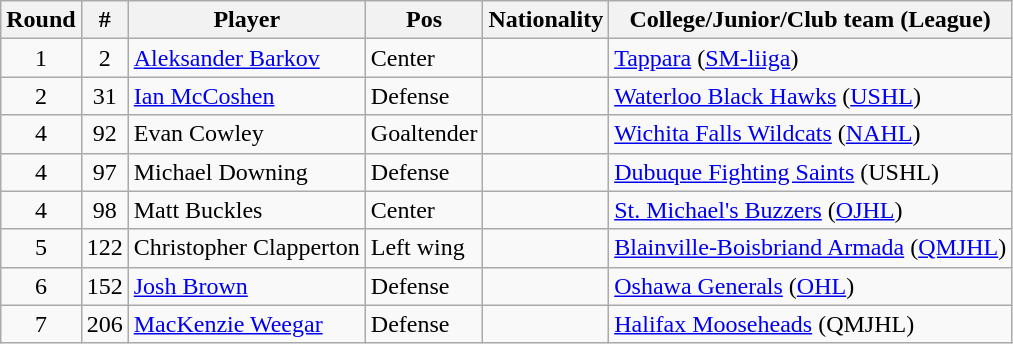<table class="wikitable">
<tr>
<th>Round</th>
<th>#</th>
<th>Player</th>
<th>Pos</th>
<th>Nationality</th>
<th>College/Junior/Club team (League)</th>
</tr>
<tr>
<td style="text-align:center">1</td>
<td style="text-align:center">2</td>
<td><a href='#'>Aleksander Barkov</a></td>
<td>Center</td>
<td></td>
<td><a href='#'>Tappara</a> (<a href='#'>SM-liiga</a>)</td>
</tr>
<tr>
<td style="text-align:center">2</td>
<td style="text-align:center">31</td>
<td><a href='#'>Ian McCoshen</a></td>
<td>Defense</td>
<td></td>
<td><a href='#'>Waterloo Black Hawks</a> (<a href='#'>USHL</a>)</td>
</tr>
<tr>
<td style="text-align:center">4</td>
<td style="text-align:center">92</td>
<td>Evan Cowley</td>
<td>Goaltender</td>
<td></td>
<td><a href='#'>Wichita Falls Wildcats</a> (<a href='#'>NAHL</a>)</td>
</tr>
<tr>
<td style="text-align:center">4</td>
<td style="text-align:center">97</td>
<td>Michael Downing</td>
<td>Defense</td>
<td></td>
<td><a href='#'>Dubuque Fighting Saints</a> (USHL)</td>
</tr>
<tr>
<td style="text-align:center">4</td>
<td style="text-align:center">98</td>
<td>Matt Buckles</td>
<td>Center</td>
<td></td>
<td><a href='#'>St. Michael's Buzzers</a> (<a href='#'>OJHL</a>)</td>
</tr>
<tr>
<td style="text-align:center">5</td>
<td style="text-align:center">122</td>
<td>Christopher Clapperton</td>
<td>Left wing</td>
<td></td>
<td><a href='#'>Blainville-Boisbriand Armada</a> (<a href='#'>QMJHL</a>)</td>
</tr>
<tr>
<td style="text-align:center">6</td>
<td style="text-align:center">152</td>
<td><a href='#'>Josh Brown</a></td>
<td>Defense</td>
<td></td>
<td><a href='#'>Oshawa Generals</a> (<a href='#'>OHL</a>)</td>
</tr>
<tr>
<td style="text-align:center">7</td>
<td style="text-align:center">206</td>
<td><a href='#'>MacKenzie Weegar</a></td>
<td>Defense</td>
<td></td>
<td><a href='#'>Halifax Mooseheads</a> (QMJHL)</td>
</tr>
</table>
